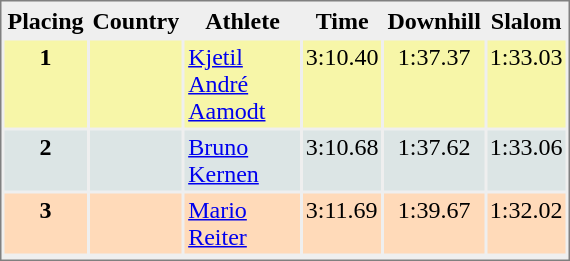<table style="border-style:solid;border-width:1px;border-color:#808080;background-color:#EFEFEF" cellspacing="2" cellpadding="2" width="380px">
<tr bgcolor="#EFEFEF">
<th>Placing</th>
<th>Country</th>
<th>Athlete</th>
<th>Time</th>
<th>Downhill</th>
<th>Slalom</th>
</tr>
<tr align="center" valign="top" bgcolor="#F7F6A8">
<th>1</th>
<td></td>
<td align="left"><a href='#'>Kjetil André Aamodt</a></td>
<td align="left">3:10.40</td>
<td>1:37.37</td>
<td>1:33.03</td>
</tr>
<tr align="center" valign="top" bgcolor="#DCE5E5">
<th>2</th>
<td></td>
<td align="left"><a href='#'>Bruno Kernen</a></td>
<td align="left">3:10.68</td>
<td>1:37.62</td>
<td>1:33.06</td>
</tr>
<tr align="center" valign="top" bgcolor="#FFDAB9">
<th>3</th>
<td></td>
<td align="left"><a href='#'>Mario Reiter</a></td>
<td align="left">3:11.69</td>
<td>1:39.67</td>
<td>1:32.02</td>
</tr>
<tr align="center" valign="top" bgcolor="#FFFFFF">
</tr>
</table>
